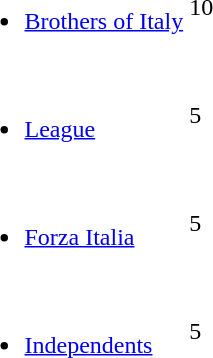<table>
<tr>
<td><br><ul><li><a href='#'>Brothers of Italy</a></li></ul></td>
<td><div>10</div></td>
</tr>
<tr>
<td><br><ul><li><a href='#'>League</a></li></ul></td>
<td><div>5</div></td>
</tr>
<tr>
<td><br><ul><li><a href='#'>Forza Italia</a></li></ul></td>
<td><div>5</div></td>
</tr>
<tr>
<td><br><ul><li><a href='#'>Independents</a></li></ul></td>
<td><div>5</div></td>
</tr>
</table>
